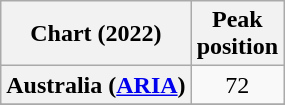<table class="wikitable sortable plainrowheaders" style="text-align:center">
<tr>
<th scope="col">Chart (2022)</th>
<th scope="col">Peak<br>position</th>
</tr>
<tr>
<th scope="row">Australia (<a href='#'>ARIA</a>)</th>
<td>72</td>
</tr>
<tr>
</tr>
<tr>
</tr>
<tr>
</tr>
<tr>
</tr>
<tr>
</tr>
<tr>
</tr>
</table>
